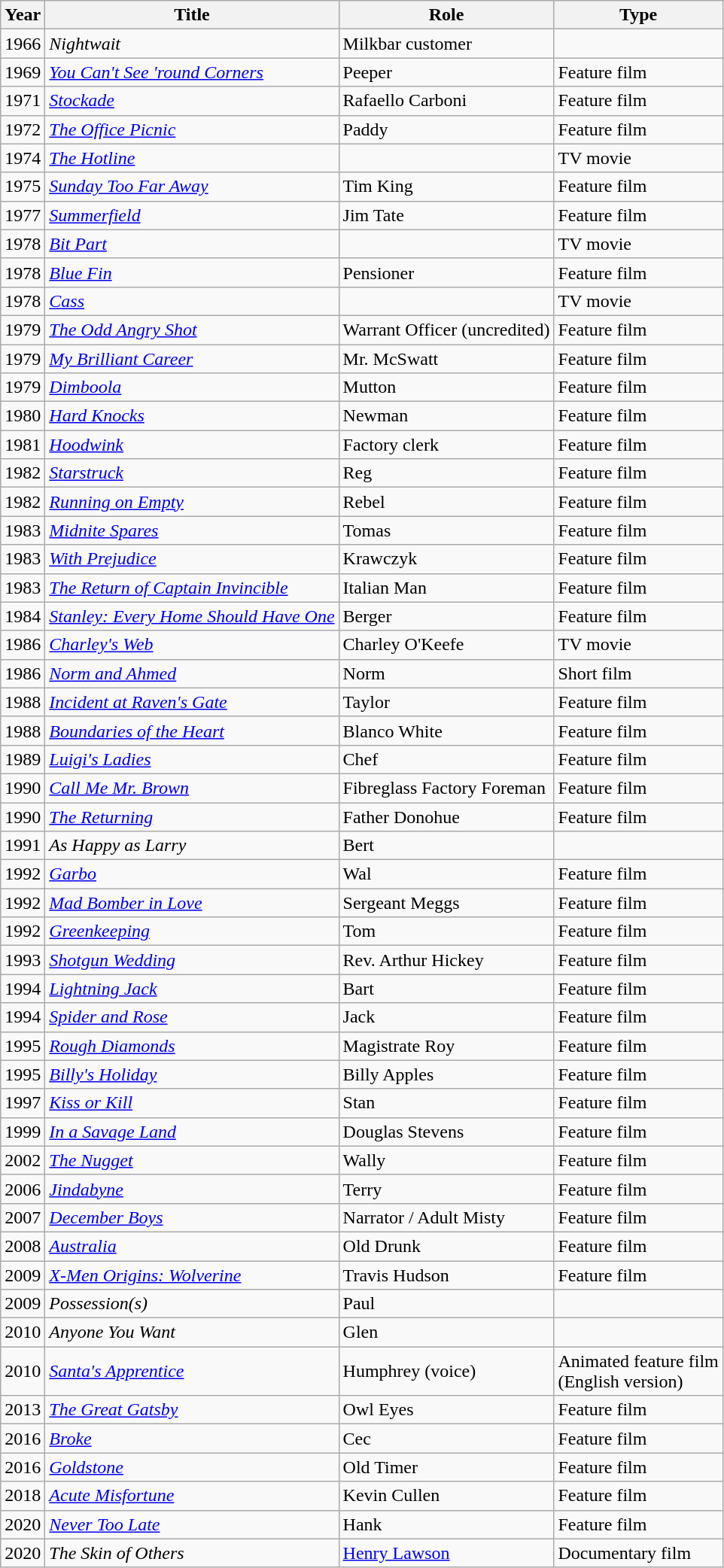<table class="wikitable">
<tr>
<th>Year</th>
<th>Title</th>
<th>Role</th>
<th>Type</th>
</tr>
<tr>
<td>1966</td>
<td><em>Nightwait</em></td>
<td>Milkbar customer</td>
<td></td>
</tr>
<tr>
<td>1969</td>
<td><em><a href='#'>You Can't See 'round Corners</a></em></td>
<td>Peeper</td>
<td>Feature film</td>
</tr>
<tr>
<td>1971</td>
<td><em><a href='#'>Stockade</a></em></td>
<td>Rafaello Carboni</td>
<td>Feature film</td>
</tr>
<tr>
<td>1972</td>
<td><em><a href='#'>The Office Picnic</a></em></td>
<td>Paddy</td>
<td>Feature film</td>
</tr>
<tr>
<td>1974</td>
<td><em><a href='#'>The Hotline</a></em></td>
<td></td>
<td>TV movie</td>
</tr>
<tr>
<td>1975</td>
<td><em><a href='#'>Sunday Too Far Away</a></em></td>
<td>Tim King</td>
<td>Feature film</td>
</tr>
<tr>
<td>1977</td>
<td><em><a href='#'>Summerfield</a></em></td>
<td>Jim Tate</td>
<td>Feature film</td>
</tr>
<tr>
<td>1978</td>
<td><em><a href='#'>Bit Part</a></em></td>
<td></td>
<td>TV movie</td>
</tr>
<tr>
<td>1978</td>
<td><em><a href='#'>Blue Fin</a></em></td>
<td>Pensioner</td>
<td>Feature film</td>
</tr>
<tr>
<td>1978</td>
<td><em><a href='#'>Cass</a></em></td>
<td></td>
<td>TV movie</td>
</tr>
<tr>
<td>1979</td>
<td><em><a href='#'>The Odd Angry Shot</a></em></td>
<td>Warrant Officer (uncredited)</td>
<td>Feature film</td>
</tr>
<tr>
<td>1979</td>
<td><em><a href='#'>My Brilliant Career</a></em></td>
<td>Mr. McSwatt</td>
<td>Feature film</td>
</tr>
<tr>
<td>1979</td>
<td><em><a href='#'>Dimboola</a></em></td>
<td>Mutton</td>
<td>Feature film</td>
</tr>
<tr>
<td>1980</td>
<td><em><a href='#'>Hard Knocks</a></em></td>
<td>Newman</td>
<td>Feature film</td>
</tr>
<tr>
<td>1981</td>
<td><em><a href='#'>Hoodwink</a></em></td>
<td>Factory clerk</td>
<td>Feature film</td>
</tr>
<tr>
<td>1982</td>
<td><em><a href='#'>Starstruck</a></em></td>
<td>Reg</td>
<td>Feature film</td>
</tr>
<tr>
<td>1982</td>
<td><em><a href='#'>Running on Empty</a></em></td>
<td>Rebel</td>
<td>Feature film</td>
</tr>
<tr>
<td>1983</td>
<td><em><a href='#'>Midnite Spares</a></em></td>
<td>Tomas</td>
<td>Feature film</td>
</tr>
<tr>
<td>1983</td>
<td><em><a href='#'>With Prejudice</a></em></td>
<td>Krawczyk</td>
<td>Feature film</td>
</tr>
<tr>
<td>1983</td>
<td><em><a href='#'>The Return of Captain Invincible</a></em></td>
<td>Italian Man</td>
<td>Feature film</td>
</tr>
<tr>
<td>1984</td>
<td><em><a href='#'>Stanley: Every Home Should Have One</a></em></td>
<td>Berger</td>
<td>Feature film</td>
</tr>
<tr>
<td>1986</td>
<td><em><a href='#'>Charley's Web</a></em></td>
<td>Charley O'Keefe</td>
<td>TV movie</td>
</tr>
<tr>
<td>1986</td>
<td><em><a href='#'>Norm and Ahmed</a></em></td>
<td>Norm</td>
<td>Short film</td>
</tr>
<tr>
<td>1988</td>
<td><em><a href='#'>Incident at Raven's Gate</a></em></td>
<td>Taylor</td>
<td>Feature film</td>
</tr>
<tr>
<td>1988</td>
<td><em><a href='#'>Boundaries of the Heart</a></em></td>
<td>Blanco White</td>
<td>Feature film</td>
</tr>
<tr>
<td>1989</td>
<td><em><a href='#'>Luigi's Ladies</a></em></td>
<td>Chef</td>
<td>Feature film</td>
</tr>
<tr>
<td>1990</td>
<td><em><a href='#'>Call Me Mr. Brown</a></em></td>
<td>Fibreglass Factory Foreman</td>
<td>Feature film</td>
</tr>
<tr>
<td>1990</td>
<td><em><a href='#'>The Returning</a></em></td>
<td>Father Donohue</td>
<td>Feature film</td>
</tr>
<tr>
<td>1991</td>
<td><em>As Happy as Larry</em></td>
<td>Bert</td>
<td></td>
</tr>
<tr>
<td>1992</td>
<td><em><a href='#'>Garbo</a></em></td>
<td>Wal</td>
<td>Feature film</td>
</tr>
<tr>
<td>1992</td>
<td><em><a href='#'>Mad Bomber in Love</a></em></td>
<td>Sergeant Meggs</td>
<td>Feature film</td>
</tr>
<tr>
<td>1992</td>
<td><em><a href='#'>Greenkeeping</a></em></td>
<td>Tom</td>
<td>Feature film</td>
</tr>
<tr>
<td>1993</td>
<td><em><a href='#'>Shotgun Wedding</a></em></td>
<td>Rev. Arthur Hickey</td>
<td>Feature film</td>
</tr>
<tr>
<td>1994</td>
<td><em><a href='#'>Lightning Jack</a></em></td>
<td>Bart</td>
<td>Feature film</td>
</tr>
<tr>
<td>1994</td>
<td><em><a href='#'>Spider and Rose</a></em></td>
<td>Jack</td>
<td>Feature film</td>
</tr>
<tr>
<td>1995</td>
<td><em><a href='#'>Rough Diamonds</a></em></td>
<td>Magistrate Roy</td>
<td>Feature film</td>
</tr>
<tr>
<td>1995</td>
<td><em><a href='#'>Billy's Holiday</a></em></td>
<td>Billy Apples</td>
<td>Feature film</td>
</tr>
<tr>
<td>1997</td>
<td><em><a href='#'>Kiss or Kill</a></em></td>
<td>Stan</td>
<td>Feature film</td>
</tr>
<tr>
<td>1999</td>
<td><em><a href='#'>In a Savage Land</a></em></td>
<td>Douglas Stevens</td>
<td>Feature film</td>
</tr>
<tr>
<td>2002</td>
<td><em><a href='#'>The Nugget</a></em></td>
<td>Wally</td>
<td>Feature film</td>
</tr>
<tr>
<td>2006</td>
<td><em><a href='#'>Jindabyne</a></em></td>
<td>Terry</td>
<td>Feature film</td>
</tr>
<tr>
<td>2007</td>
<td><em><a href='#'>December Boys</a></em></td>
<td>Narrator / Adult Misty</td>
<td>Feature film</td>
</tr>
<tr>
<td>2008</td>
<td><em><a href='#'>Australia</a></em></td>
<td>Old Drunk</td>
<td>Feature film</td>
</tr>
<tr>
<td>2009</td>
<td><em><a href='#'>X-Men Origins: Wolverine</a></em></td>
<td>Travis Hudson</td>
<td>Feature film</td>
</tr>
<tr>
<td>2009</td>
<td><em>Possession(s)</em></td>
<td>Paul</td>
<td></td>
</tr>
<tr>
<td>2010</td>
<td><em>Anyone You Want</em></td>
<td>Glen</td>
<td></td>
</tr>
<tr>
<td>2010</td>
<td><em><a href='#'>Santa's Apprentice</a></em></td>
<td>Humphrey (voice)</td>
<td>Animated feature film<br>(English version)</td>
</tr>
<tr>
<td>2013</td>
<td><em><a href='#'>The Great Gatsby</a></em></td>
<td>Owl Eyes</td>
<td>Feature film</td>
</tr>
<tr>
<td>2016</td>
<td><em><a href='#'>Broke</a></em></td>
<td>Cec</td>
<td>Feature film</td>
</tr>
<tr>
<td>2016</td>
<td><em><a href='#'>Goldstone</a></em></td>
<td>Old Timer</td>
<td>Feature film</td>
</tr>
<tr>
<td>2018</td>
<td><em><a href='#'>Acute Misfortune</a></em></td>
<td>Kevin Cullen</td>
<td>Feature film</td>
</tr>
<tr>
<td>2020</td>
<td><em><a href='#'>Never Too Late</a></em></td>
<td>Hank</td>
<td>Feature film</td>
</tr>
<tr>
<td>2020</td>
<td><em>The Skin of Others</em></td>
<td><a href='#'>Henry Lawson</a></td>
<td>Documentary film</td>
</tr>
</table>
